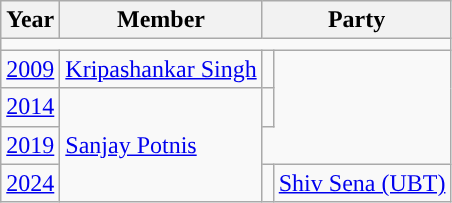<table class="wikitable">
<tr>
<th>Year</th>
<th>Member</th>
<th colspan="2">Party</th>
</tr>
<tr>
<td colspan="4"></td>
</tr>
<tr>
<td><a href='#'>2009</a></td>
<td><a href='#'>Kripashankar Singh</a></td>
<td></td>
</tr>
<tr>
<td><a href='#'>2014</a></td>
<td rowspan="3"><a href='#'>Sanjay Potnis</a></td>
<td></td>
</tr>
<tr>
<td><a href='#'>2019</a></td>
</tr>
<tr>
<td><a href='#'>2024</a></td>
<td style="background-color: "></td>
<td><a href='#'>Shiv Sena (UBT)</a></td>
</tr>
</table>
